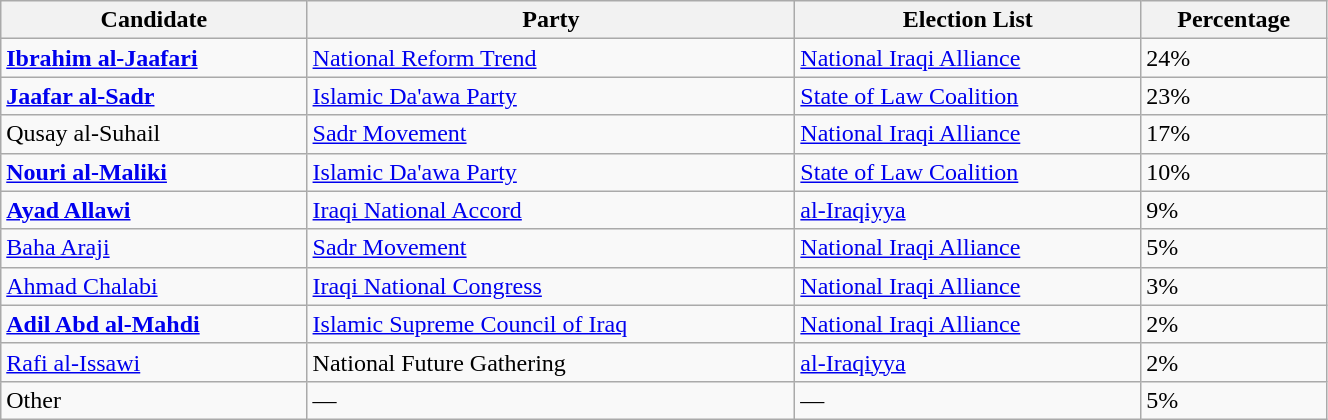<table style="width:70%;" class="wikitable sortable collapsible uncollapsed">
<tr>
<th>Candidate</th>
<th>Party</th>
<th>Election List</th>
<th>Percentage</th>
</tr>
<tr>
<td><strong><a href='#'>Ibrahim al-Jaafari</a></strong></td>
<td><a href='#'>National Reform Trend</a></td>
<td><a href='#'>National Iraqi Alliance</a></td>
<td>24%</td>
</tr>
<tr>
<td><strong><a href='#'>Jaafar al-Sadr</a></strong></td>
<td><a href='#'>Islamic Da'awa Party</a></td>
<td><a href='#'>State of Law Coalition</a></td>
<td>23%</td>
</tr>
<tr>
<td>Qusay al-Suhail</td>
<td><a href='#'>Sadr Movement</a></td>
<td><a href='#'>National Iraqi Alliance</a></td>
<td>17%</td>
</tr>
<tr>
<td><strong><a href='#'>Nouri al-Maliki</a></strong></td>
<td><a href='#'>Islamic Da'awa Party</a></td>
<td><a href='#'>State of Law Coalition</a></td>
<td>10%</td>
</tr>
<tr>
<td><strong><a href='#'>Ayad Allawi</a></strong></td>
<td><a href='#'>Iraqi National Accord</a></td>
<td><a href='#'>al-Iraqiyya</a></td>
<td>9%</td>
</tr>
<tr>
<td><a href='#'>Baha Araji</a></td>
<td><a href='#'>Sadr Movement</a></td>
<td><a href='#'>National Iraqi Alliance</a></td>
<td>5%</td>
</tr>
<tr>
<td><a href='#'>Ahmad Chalabi</a></td>
<td><a href='#'>Iraqi National Congress</a></td>
<td><a href='#'>National Iraqi Alliance</a></td>
<td>3%</td>
</tr>
<tr>
<td><strong><a href='#'>Adil Abd al-Mahdi</a></strong></td>
<td><a href='#'>Islamic Supreme Council of Iraq</a></td>
<td><a href='#'>National Iraqi Alliance</a></td>
<td>2%</td>
</tr>
<tr>
<td><a href='#'>Rafi al-Issawi</a></td>
<td>National Future Gathering</td>
<td><a href='#'>al-Iraqiyya</a></td>
<td>2%</td>
</tr>
<tr>
<td>Other</td>
<td>—</td>
<td>—</td>
<td>5%</td>
</tr>
</table>
